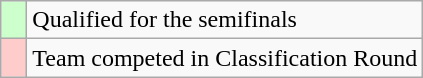<table class="wikitable">
<tr>
<td width=10px bgcolor=#ccffcc></td>
<td>Qualified for the semifinals</td>
</tr>
<tr>
<td width=10px bgcolor=#ffcccc></td>
<td>Team competed in Classification Round</td>
</tr>
</table>
